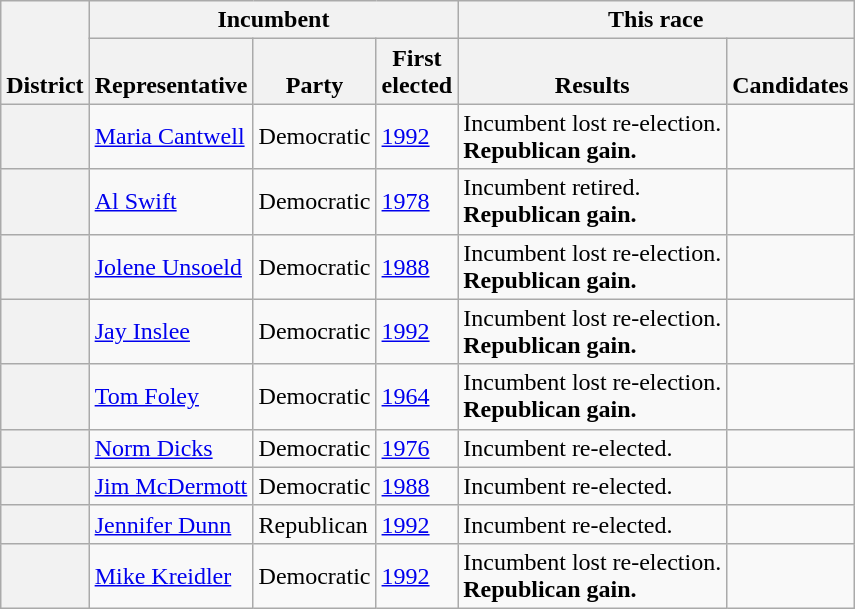<table class=wikitable>
<tr valign=bottom>
<th rowspan=2>District</th>
<th colspan=3>Incumbent</th>
<th colspan=2>This race</th>
</tr>
<tr valign=bottom>
<th>Representative</th>
<th>Party</th>
<th>First<br>elected</th>
<th>Results</th>
<th>Candidates</th>
</tr>
<tr>
<th></th>
<td><a href='#'>Maria Cantwell</a></td>
<td>Democratic</td>
<td><a href='#'>1992</a></td>
<td>Incumbent lost re-election.<br><strong>Republican gain.</strong></td>
<td nowrap></td>
</tr>
<tr>
<th></th>
<td><a href='#'>Al Swift</a></td>
<td>Democratic</td>
<td><a href='#'>1978</a></td>
<td>Incumbent retired.<br><strong>Republican gain.</strong></td>
<td nowrap></td>
</tr>
<tr>
<th></th>
<td><a href='#'>Jolene Unsoeld</a></td>
<td>Democratic</td>
<td><a href='#'>1988</a></td>
<td>Incumbent lost re-election.<br><strong>Republican gain.</strong></td>
<td nowrap></td>
</tr>
<tr>
<th></th>
<td><a href='#'>Jay Inslee</a></td>
<td>Democratic</td>
<td><a href='#'>1992</a></td>
<td>Incumbent lost re-election.<br><strong>Republican gain.</strong></td>
<td nowrap></td>
</tr>
<tr>
<th></th>
<td><a href='#'>Tom Foley</a></td>
<td>Democratic</td>
<td><a href='#'>1964</a></td>
<td>Incumbent lost re-election.<br><strong>Republican gain.</strong></td>
<td nowrap></td>
</tr>
<tr>
<th></th>
<td><a href='#'>Norm Dicks</a></td>
<td>Democratic</td>
<td><a href='#'>1976</a></td>
<td>Incumbent re-elected.</td>
<td nowrap></td>
</tr>
<tr>
<th></th>
<td><a href='#'>Jim McDermott</a></td>
<td>Democratic</td>
<td><a href='#'>1988</a></td>
<td>Incumbent re-elected.</td>
<td nowrap></td>
</tr>
<tr>
<th></th>
<td><a href='#'>Jennifer Dunn</a></td>
<td>Republican</td>
<td><a href='#'>1992</a></td>
<td>Incumbent re-elected.</td>
<td nowrap></td>
</tr>
<tr>
<th></th>
<td><a href='#'>Mike Kreidler</a></td>
<td>Democratic</td>
<td><a href='#'>1992</a></td>
<td>Incumbent lost re-election.<br><strong>Republican gain.</strong></td>
<td nowrap></td>
</tr>
</table>
